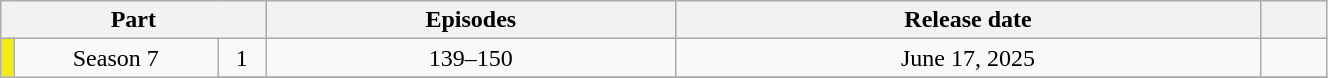<table class="wikitable" style="text-align:center; width: 70%;">
<tr>
<th colspan="3" width="20%">Part</th>
<th>Episodes</th>
<th>Release date</th>
<th width="5%"></th>
</tr>
<tr>
<td rowspan="2" width="1%" style="background: #F2EA16"></td>
<td rowspan="2">Season 7</td>
<td>1</td>
<td>139–150</td>
<td>June 17, 2025</td>
<td></td>
</tr>
<tr>
</tr>
</table>
